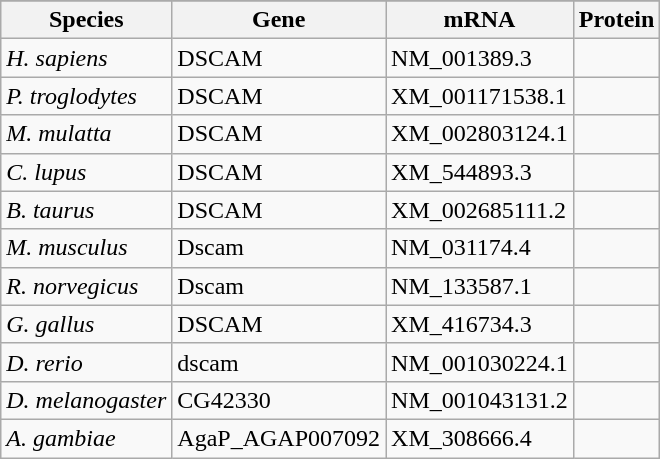<table class="wikitable" align="center">
<tr>
</tr>
<tr>
<th>Species</th>
<th>Gene</th>
<th>mRNA</th>
<th>Protein</th>
</tr>
<tr>
<td><em>H. sapiens</em></td>
<td>DSCAM</td>
<td>NM_001389.3</td>
<td></td>
</tr>
<tr>
<td><em>P. troglodytes</em></td>
<td>DSCAM</td>
<td>XM_001171538.1</td>
<td></td>
</tr>
<tr>
<td><em>M. mulatta</em></td>
<td>DSCAM</td>
<td>XM_002803124.1</td>
<td></td>
</tr>
<tr>
<td><em>C. lupus</em></td>
<td>DSCAM</td>
<td>XM_544893.3</td>
<td></td>
</tr>
<tr>
<td><em>B. taurus</em></td>
<td>DSCAM</td>
<td>XM_002685111.2</td>
<td></td>
</tr>
<tr>
<td><em>M. musculus</em></td>
<td>Dscam</td>
<td>NM_031174.4</td>
<td></td>
</tr>
<tr>
<td><em>R. norvegicus</em></td>
<td>Dscam</td>
<td>NM_133587.1</td>
<td></td>
</tr>
<tr>
<td><em>G. gallus</em></td>
<td>DSCAM</td>
<td>XM_416734.3</td>
<td></td>
</tr>
<tr>
<td><em>D. rerio</em></td>
<td>dscam</td>
<td>NM_001030224.1</td>
<td></td>
</tr>
<tr>
<td><em>D. melanogaster</em></td>
<td>CG42330</td>
<td>NM_001043131.2</td>
<td></td>
</tr>
<tr>
<td><em>A. gambiae</em></td>
<td>AgaP_AGAP007092</td>
<td>XM_308666.4</td>
<td></td>
</tr>
</table>
